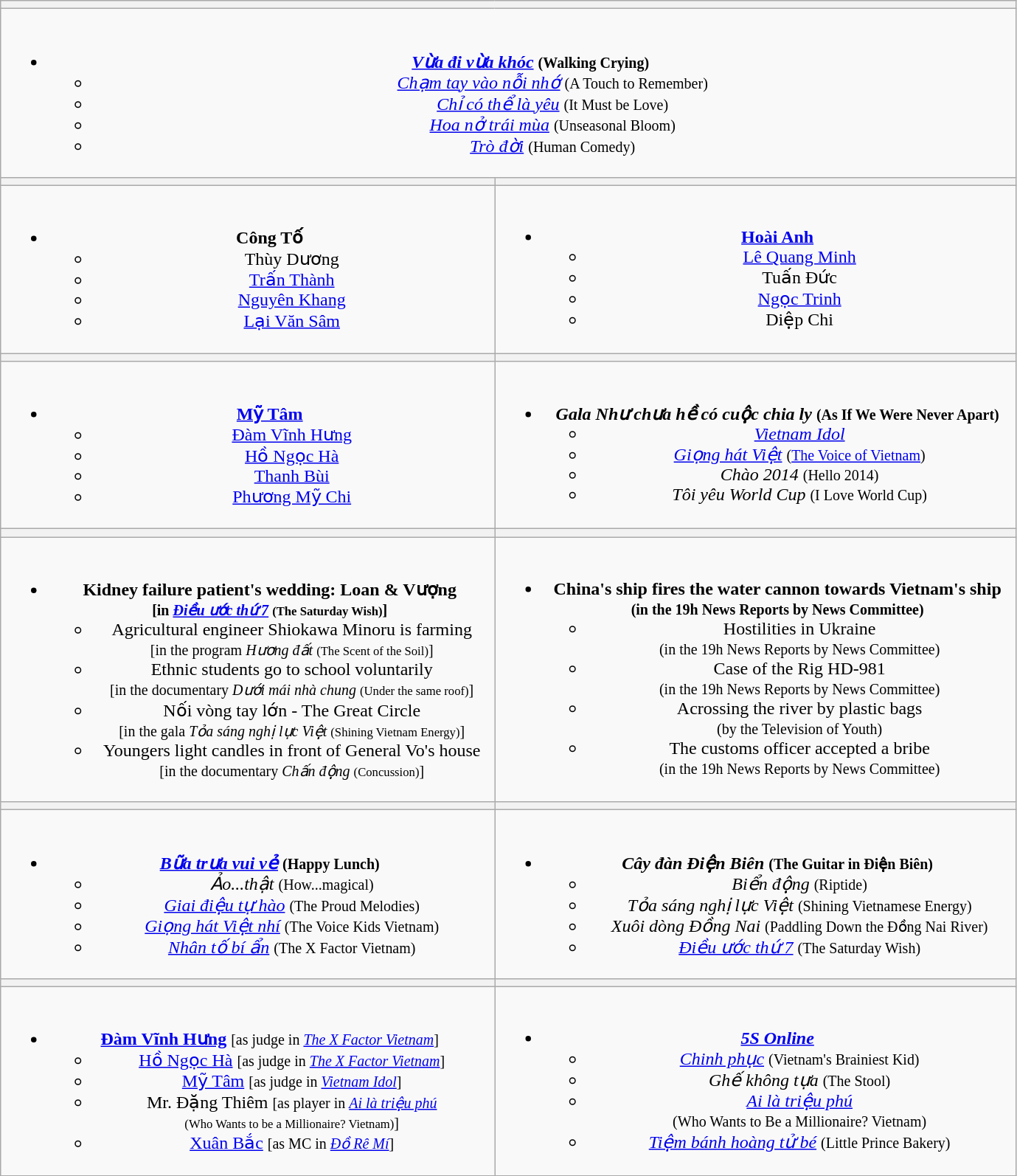<table class="wikitable" style="text-align:center; width:72.7%;">
<tr>
<th colspan="2" style="width=" 100% "></th>
</tr>
<tr>
<td colspan="2" style="width=" 100% "><br><ul><li><strong><em><a href='#'>Vừa đi vừa khóc</a></em></strong> <strong><small>(Walking Crying)</small></strong><ul><li><em><a href='#'>Chạm tay vào nỗi nhớ</a></em> <small>(A Touch to Remember)</small></li><li><em><a href='#'>Chỉ có thể là yêu</a></em> <small>(It Must be Love)</small></li><li><em><a href='#'>Hoa nở trái mùa</a></em> <small>(Unseasonal Bloom)</small></li><li><em><a href='#'>Trò đời</a></em> <small>(Human Comedy)</small></li></ul></li></ul></td>
</tr>
<tr>
<th style="width="50%"></th>
<th style="width="50%"></th>
</tr>
<tr>
<td valign="top"><br><ul><li><strong>Công Tố</strong><ul><li>Thùy Dương</li><li><a href='#'>Trấn Thành</a></li><li><a href='#'>Nguyên Khang</a></li><li><a href='#'>Lại Văn Sâm</a></li></ul></li></ul></td>
<td valign="top"><br><ul><li><strong><a href='#'>Hoài Anh</a></strong><ul><li><a href='#'>Lê Quang Minh</a></li><li>Tuấn Đức</li><li><a href='#'>Ngọc Trinh</a></li><li>Diệp Chi</li></ul></li></ul></td>
</tr>
<tr>
<th style="width="50%"></th>
<th style="width="50%"></th>
</tr>
<tr>
<td valign="top"><br><ul><li><strong><a href='#'>Mỹ Tâm</a></strong><ul><li><a href='#'>Đàm Vĩnh Hưng</a></li><li><a href='#'>Hồ Ngọc Hà</a></li><li><a href='#'>Thanh Bùi</a></li><li><a href='#'>Phương Mỹ Chi</a></li></ul></li></ul></td>
<td valign="top"><br><ul><li><strong><em>Gala Như chưa hề có cuộc chia ly</em></strong> <strong><small>(As If We Were Never Apart)</small></strong><ul><li><em><a href='#'>Vietnam Idol</a></em></li><li><em><a href='#'>Giọng hát Việt</a></em> <small>(<a href='#'>The Voice of Vietnam</a>)</small></li><li><em>Chào 2014</em> <small>(Hello 2014)</small></li><li><em>Tôi yêu World Cup</em> <small>(I Love World Cup)</small></li></ul></li></ul></td>
</tr>
<tr>
<th style="width="50%"></th>
<th style="width="50%"></th>
</tr>
<tr>
<td valign="top"><br><ul><li><strong>Kidney failure patient's wedding: Loan & Vượng</strong> <br><strong><small>[in <em><a href='#'>Điều ước thứ 7</a></em> <small>(The Saturday Wish)</small>]</small></strong><ul><li>Agricultural engineer Shiokawa Minoru is farming <br><small>[in the program <em>Hương đất</em> <small>(The Scent of the Soil)</small>]</small></li><li>Ethnic students go to school voluntarily <br><small>[in the documentary <em>Dưới mái nhà chung</em> <small>(Under the same roof)</small>]</small></li><li>Nối vòng tay lớn - The Great Circle <br><small>[in the gala <em>Tỏa sáng nghị lực Việt</em> <small>(Shining Vietnam Energy)</small>]</small></li><li>Youngers light candles in front of General Vo's house <br><small>[in the documentary <em>Chấn động</em> <small>(Concussion)</small>]</small></li></ul></li></ul></td>
<td valign="top"><br><ul><li><strong>China's ship fires the water cannon towards Vietnam's ship</strong> <br><strong><small>(in the 19h News Reports by News Committee)</small></strong><ul><li>Hostilities in Ukraine <br><small>(in the 19h News Reports by News Committee)</small></li><li>Case of the Rig HD-981 <br><small>(in the 19h News Reports by News Committee)</small></li><li>Acrossing the river by plastic bags <br><small>(by the Television of Youth)</small></li><li>The customs officer accepted a bribe <br><small>(in the 19h News Reports by News Committee)</small></li></ul></li></ul></td>
</tr>
<tr>
<th style="width="50%"></th>
<th style="width="50%"></th>
</tr>
<tr>
<td valign="top"><br><ul><li><strong><em><a href='#'>Bữa trưa vui vẻ</a></em></strong> <strong><small>(Happy Lunch)</small></strong><ul><li><em>Ảo...thật</em> <small>(How...magical)</small></li><li><em><a href='#'>Giai điệu tự hào</a></em> <small>(The Proud Melodies)</small></li><li><em><a href='#'>Giọng hát Việt nhí</a></em> <small>(The Voice Kids Vietnam)</small></li><li><em><a href='#'>Nhân tố bí ẩn</a></em> <small>(The X Factor Vietnam)</small></li></ul></li></ul></td>
<td valign="top"><br><ul><li><strong><em>Cây đàn Điện Biên</em></strong> <strong><small>(The Guitar in Điện Biên)</small></strong><ul><li><em>Biển động</em> <small>(Riptide)</small></li><li><em>Tỏa sáng nghị lực Việt</em> <small>(Shining Vietnamese Energy)</small></li><li><em>Xuôi dòng Đồng Nai</em> <small>(Paddling Down the Đồng Nai River)</small></li><li><em><a href='#'>Điều ước thứ 7</a></em> <small>(The Saturday Wish)</small></li></ul></li></ul></td>
</tr>
<tr>
<th style="width="50%"></th>
<th style="width="50%"></th>
</tr>
<tr>
<td valign="top"><br><ul><li><strong><a href='#'>Đàm Vĩnh Hưng</a></strong> <small>[as judge in <em><a href='#'>The X Factor Vietnam</a></em>]</small><ul><li><a href='#'>Hồ Ngọc Hà</a> <small>[as judge in <em><a href='#'>The X Factor Vietnam</a></em>]</small></li><li><a href='#'>Mỹ Tâm</a> <small>[as judge in <em><a href='#'>Vietnam Idol</a></em>]</small></li><li>Mr. Đặng Thiêm <small>[as player in <em><a href='#'>Ai là triệu phú</a></em> <br><small>(Who Wants to be a Millionaire? Vietnam)</small>]</small></li><li><a href='#'>Xuân Bắc</a> <small>[as MC in <em><a href='#'>Đồ Rê Mí</a></em>]</small></li></ul></li></ul></td>
<td valign="top"><br><ul><li><strong><em><a href='#'>5S Online</a></em></strong><ul><li><em><a href='#'>Chinh phục</a></em> <small>(Vietnam's Brainiest Kid)</small></li><li><em>Ghế không tựa</em> <small>(The Stool)</small></li><li><em><a href='#'>Ai là triệu phú</a></em> <br><small>(Who Wants to Be a Millionaire? Vietnam)</small></li><li><em><a href='#'>Tiệm bánh hoàng tử bé</a></em> <small>(Little Prince Bakery)</small></li></ul></li></ul></td>
</tr>
</table>
